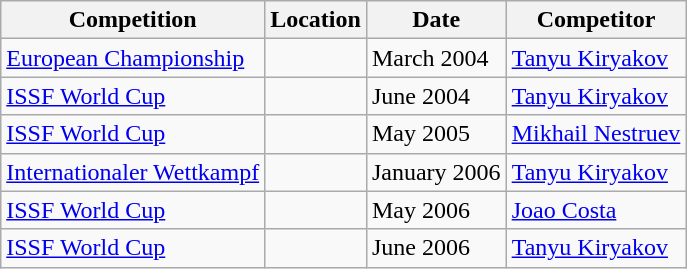<table class="wikitable" border="1">
<tr>
<th>Competition</th>
<th>Location</th>
<th>Date</th>
<th>Competitor</th>
</tr>
<tr>
<td><a href='#'>European Championship</a></td>
<td></td>
<td>March 2004</td>
<td><a href='#'>Tanyu Kiryakov</a></td>
</tr>
<tr>
<td><a href='#'>ISSF World Cup</a></td>
<td></td>
<td>June 2004</td>
<td><a href='#'>Tanyu Kiryakov</a></td>
</tr>
<tr>
<td><a href='#'>ISSF World Cup</a></td>
<td></td>
<td>May 2005</td>
<td><a href='#'>Mikhail Nestruev</a></td>
</tr>
<tr>
<td><a href='#'>Internationaler Wettkampf</a></td>
<td></td>
<td>January 2006</td>
<td><a href='#'>Tanyu Kiryakov</a></td>
</tr>
<tr>
<td><a href='#'>ISSF World Cup</a></td>
<td></td>
<td>May 2006</td>
<td><a href='#'>Joao Costa</a></td>
</tr>
<tr>
<td><a href='#'>ISSF World Cup</a></td>
<td></td>
<td>June 2006</td>
<td><a href='#'>Tanyu Kiryakov</a></td>
</tr>
</table>
